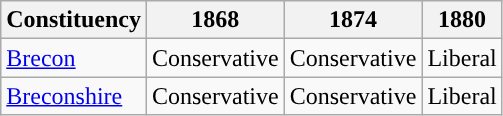<table class="wikitable">
<tr>
<th>Constituency</th>
<th>1868</th>
<th>1874</th>
<th>1880</th>
</tr>
<tr>
<td><a href='#'>Brecon</a></td>
<td>Conservative</td>
<td>Conservative</td>
<td>Liberal</td>
</tr>
<tr>
<td><a href='#'>Breconshire</a></td>
<td>Conservative</td>
<td>Conservative</td>
<td>Liberal</td>
</tr>
</table>
